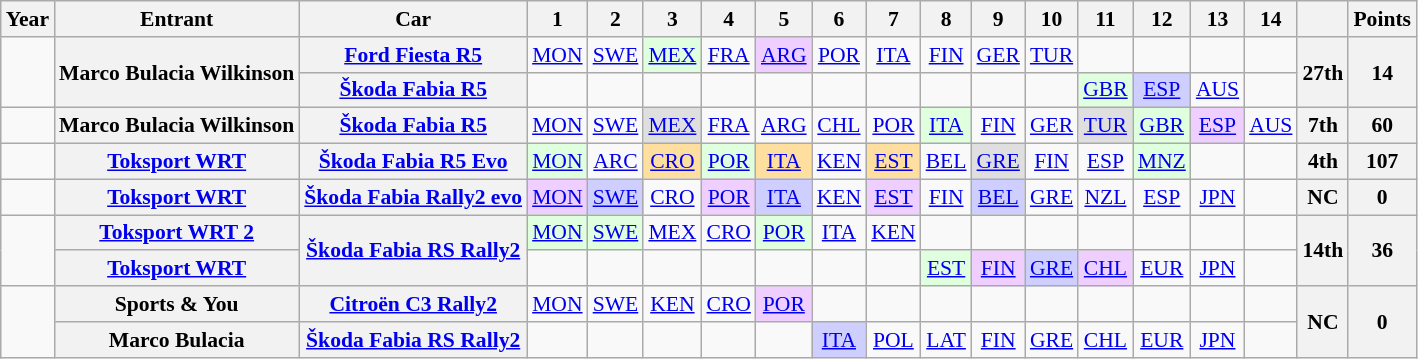<table class="wikitable" style="text-align:center; font-size:90%">
<tr>
<th>Year</th>
<th>Entrant</th>
<th>Car</th>
<th>1</th>
<th>2</th>
<th>3</th>
<th>4</th>
<th>5</th>
<th>6</th>
<th>7</th>
<th>8</th>
<th>9</th>
<th>10</th>
<th>11</th>
<th>12</th>
<th>13</th>
<th>14</th>
<th></th>
<th>Points</th>
</tr>
<tr>
<td rowspan="2"></td>
<th rowspan="2">Marco Bulacia Wilkinson</th>
<th><a href='#'>Ford Fiesta R5</a></th>
<td><a href='#'>MON</a></td>
<td><a href='#'>SWE</a></td>
<td style="background:#DFFFDF;"><a href='#'>MEX</a><br></td>
<td><a href='#'>FRA</a></td>
<td style="background:#EFCFFF;"><a href='#'>ARG</a><br></td>
<td><a href='#'>POR</a></td>
<td><a href='#'>ITA</a></td>
<td><a href='#'>FIN</a></td>
<td><a href='#'>GER</a></td>
<td><a href='#'>TUR</a></td>
<td></td>
<td></td>
<td></td>
<td></td>
<th rowspan="2">27th</th>
<th rowspan="2">14</th>
</tr>
<tr>
<th><a href='#'>Škoda Fabia R5</a></th>
<td></td>
<td></td>
<td></td>
<td></td>
<td></td>
<td></td>
<td></td>
<td></td>
<td></td>
<td></td>
<td style="background:#DFFFDF;"><a href='#'>GBR</a><br></td>
<td style="background:#CFCFFF;"><a href='#'>ESP</a><br></td>
<td><a href='#'>AUS</a></td>
<td></td>
</tr>
<tr>
<td></td>
<th>Marco Bulacia Wilkinson</th>
<th><a href='#'>Škoda Fabia R5</a></th>
<td><a href='#'>MON</a></td>
<td><a href='#'>SWE</a></td>
<td style="background:#DFDFDF;"><a href='#'>MEX</a><br></td>
<td><a href='#'>FRA</a></td>
<td><a href='#'>ARG</a></td>
<td><a href='#'>CHL</a></td>
<td><a href='#'>POR</a></td>
<td style="background:#DFFFDF;"><a href='#'>ITA</a><br></td>
<td><a href='#'>FIN</a></td>
<td><a href='#'>GER</a></td>
<td style="background:#DFDFDF;"><a href='#'>TUR</a><br></td>
<td style="background:#DFFFDF;"><a href='#'>GBR</a><br></td>
<td style="background:#EFCFFF;"><a href='#'>ESP</a><br></td>
<td><a href='#'>AUS</a><br></td>
<th>7th</th>
<th>60</th>
</tr>
<tr>
<td></td>
<th><a href='#'>Toksport WRT</a></th>
<th><a href='#'>Škoda Fabia R5 Evo</a></th>
<td style="background:#DFFFDF;"><a href='#'>MON</a><br></td>
<td><a href='#'>ARC</a></td>
<td style="background:#FFDF9F;"><a href='#'>CRO</a><br></td>
<td style="background:#DFFFDF;"><a href='#'>POR</a><br></td>
<td style="background:#FFDF9F;"><a href='#'>ITA</a><br></td>
<td><a href='#'>KEN</a><br></td>
<td style="background:#FFDF9F;"><a href='#'>EST</a><br></td>
<td><a href='#'>BEL</a></td>
<td style="background:#DFDFDF;"><a href='#'>GRE</a><br></td>
<td><a href='#'>FIN</a></td>
<td><a href='#'>ESP</a><br></td>
<td style="background:#DFFFDF;"><a href='#'>MNZ</a><br></td>
<td></td>
<td></td>
<th>4th</th>
<th>107</th>
</tr>
<tr>
<td></td>
<th><a href='#'>Toksport WRT</a></th>
<th><a href='#'>Škoda Fabia Rally2 evo</a></th>
<td style="background:#EFCFFF;"><a href='#'>MON</a><br></td>
<td style="background:#CFCFFF;"><a href='#'>SWE</a><br></td>
<td><a href='#'>CRO</a></td>
<td style="background:#EFCFFF;"><a href='#'>POR</a><br></td>
<td style="background:#CFCFFF;"><a href='#'>ITA</a><br></td>
<td><a href='#'>KEN</a></td>
<td style="background:#EFCFFF"><a href='#'>EST</a><br></td>
<td><a href='#'>FIN</a></td>
<td style="background:#CFCFFF;"><a href='#'>BEL</a><br></td>
<td><a href='#'>GRE</a></td>
<td><a href='#'>NZL</a></td>
<td><a href='#'>ESP</a></td>
<td><a href='#'>JPN</a></td>
<td></td>
<th>NC</th>
<th>0</th>
</tr>
<tr>
<td rowspan="2"></td>
<th><a href='#'>Toksport WRT 2</a></th>
<th rowspan="2"><a href='#'>Škoda Fabia RS Rally2</a></th>
<td style="background:#DFFFDF;"><a href='#'>MON</a><br></td>
<td style="background:#DFFFDF;"><a href='#'>SWE</a><br></td>
<td><a href='#'>MEX</a></td>
<td><a href='#'>CRO</a></td>
<td style="background:#DFFFDF;"><a href='#'>POR</a><br></td>
<td><a href='#'>ITA</a></td>
<td><a href='#'>KEN</a></td>
<td></td>
<td></td>
<td></td>
<td></td>
<td></td>
<td></td>
<td></td>
<th rowspan="2">14th</th>
<th rowspan="2">36</th>
</tr>
<tr>
<th><a href='#'>Toksport WRT</a></th>
<td></td>
<td></td>
<td></td>
<td></td>
<td></td>
<td></td>
<td></td>
<td style="background:#DFFFDF;"><a href='#'>EST</a><br></td>
<td style="background:#EFCFFF;"><a href='#'>FIN</a><br></td>
<td style="background:#CFCFFF;"><a href='#'>GRE</a><br></td>
<td style="background:#EFCFFF;"><a href='#'>CHL</a><br></td>
<td><a href='#'>EUR</a></td>
<td><a href='#'>JPN</a></td>
<td></td>
</tr>
<tr>
<td rowspan="2"></td>
<th>Sports & You</th>
<th><a href='#'>Citroën C3 Rally2</a></th>
<td><a href='#'>MON</a></td>
<td><a href='#'>SWE</a></td>
<td><a href='#'>KEN</a></td>
<td><a href='#'>CRO</a></td>
<td style="background:#EFCFFF;"><a href='#'>POR</a><br></td>
<td></td>
<td></td>
<td></td>
<td></td>
<td></td>
<td></td>
<td></td>
<td></td>
<td></td>
<th rowspan="2">NC</th>
<th rowspan="2">0</th>
</tr>
<tr>
<th>Marco Bulacia</th>
<th><a href='#'>Škoda Fabia RS Rally2</a></th>
<td></td>
<td></td>
<td></td>
<td></td>
<td></td>
<td style="background:#CFCFFF;"><a href='#'>ITA</a><br></td>
<td><a href='#'>POL</a></td>
<td><a href='#'>LAT</a></td>
<td><a href='#'>FIN</a></td>
<td><a href='#'>GRE</a></td>
<td><a href='#'>CHL</a></td>
<td><a href='#'>EUR</a></td>
<td><a href='#'>JPN</a></td>
<td></td>
</tr>
</table>
